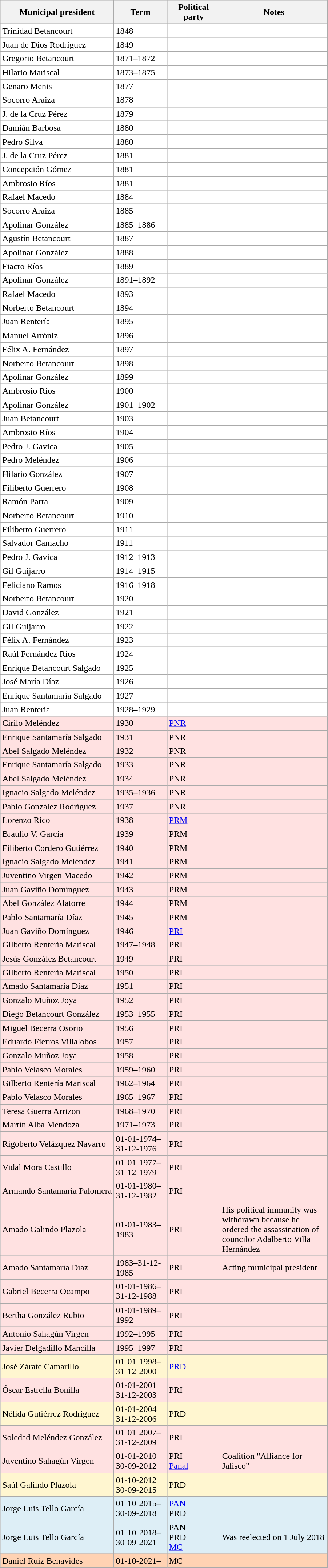<table class="wikitable">
<tr>
<th>Municipal president</th>
<th width=90px>Term</th>
<th width=90x>Political party</th>
<th width=190px>Notes</th>
</tr>
<tr style="background:#ffffff">
<td>Trinidad Betancourt</td>
<td>1848</td>
<td></td>
<td></td>
</tr>
<tr style="background:#ffffff">
<td>Juan de Dios Rodríguez</td>
<td>1849</td>
<td></td>
<td></td>
</tr>
<tr style="background:#ffffff">
<td>Gregorio Betancourt</td>
<td>1871–1872</td>
<td></td>
<td></td>
</tr>
<tr style="background:#ffffff">
<td>Hilario Mariscal</td>
<td>1873–1875</td>
<td></td>
<td></td>
</tr>
<tr style="background:#ffffff">
<td>Genaro Menis</td>
<td>1877</td>
<td></td>
<td></td>
</tr>
<tr style="background:#ffffff">
<td>Socorro Araiza</td>
<td>1878</td>
<td></td>
<td></td>
</tr>
<tr style="background:#ffffff">
<td>J. de la Cruz Pérez</td>
<td>1879</td>
<td></td>
<td></td>
</tr>
<tr style="background:#ffffff">
<td>Damián Barbosa</td>
<td>1880</td>
<td></td>
<td></td>
</tr>
<tr style="background:#ffffff">
<td>Pedro Silva</td>
<td>1880</td>
<td></td>
<td></td>
</tr>
<tr style="background:#ffffff">
<td>J. de la Cruz Pérez</td>
<td>1881</td>
<td></td>
<td></td>
</tr>
<tr style="background:#ffffff">
<td>Concepción Gómez</td>
<td>1881</td>
<td></td>
<td></td>
</tr>
<tr style="background:#ffffff">
<td>Ambrosio Ríos</td>
<td>1881</td>
<td></td>
<td></td>
</tr>
<tr style="background:#ffffff">
<td>Rafael Macedo</td>
<td>1884</td>
<td></td>
<td></td>
</tr>
<tr style="background:#ffffff">
<td>Socorro Araiza</td>
<td>1885</td>
<td></td>
<td></td>
</tr>
<tr style="background:#ffffff">
<td>Apolinar González</td>
<td>1885–1886</td>
<td></td>
<td></td>
</tr>
<tr style="background:#ffffff">
<td>Agustín Betancourt</td>
<td>1887</td>
<td></td>
<td></td>
</tr>
<tr style="background:#ffffff">
<td>Apolinar González</td>
<td>1888</td>
<td></td>
<td></td>
</tr>
<tr style="background:#ffffff">
<td>Fiacro Ríos</td>
<td>1889</td>
<td></td>
<td></td>
</tr>
<tr style="background:#ffffff">
<td>Apolinar González</td>
<td>1891–1892</td>
<td></td>
<td></td>
</tr>
<tr style="background:#ffffff">
<td>Rafael Macedo</td>
<td>1893</td>
<td></td>
<td></td>
</tr>
<tr style="background:#ffffff">
<td>Norberto Betancourt</td>
<td>1894</td>
<td></td>
<td></td>
</tr>
<tr style="background:#ffffff">
<td>Juan Rentería</td>
<td>1895</td>
<td></td>
<td></td>
</tr>
<tr style="background:#ffffff">
<td>Manuel Arróniz</td>
<td>1896</td>
<td></td>
<td></td>
</tr>
<tr style="background:#ffffff">
<td>Félix A. Fernández</td>
<td>1897</td>
<td></td>
<td></td>
</tr>
<tr style="background:#ffffff">
<td>Norberto Betancourt</td>
<td>1898</td>
<td></td>
<td></td>
</tr>
<tr style="background:#ffffff">
<td>Apolinar González</td>
<td>1899</td>
<td></td>
<td></td>
</tr>
<tr style="background:#ffffff">
<td>Ambrosio Ríos</td>
<td>1900</td>
<td></td>
<td></td>
</tr>
<tr style="background:#ffffff">
<td>Apolinar González</td>
<td>1901–1902</td>
<td></td>
<td></td>
</tr>
<tr style="background:#ffffff">
<td>Juan Betancourt</td>
<td>1903</td>
<td></td>
<td></td>
</tr>
<tr style="background:#ffffff">
<td>Ambrosio Ríos</td>
<td>1904</td>
<td></td>
<td></td>
</tr>
<tr style="background:#ffffff">
<td>Pedro J. Gavica</td>
<td>1905</td>
<td></td>
<td></td>
</tr>
<tr style="background:#ffffff">
<td>Pedro Meléndez</td>
<td>1906</td>
<td></td>
<td></td>
</tr>
<tr style="background:#ffffff">
<td>Hilario González</td>
<td>1907</td>
<td></td>
<td></td>
</tr>
<tr style="background:#ffffff">
<td>Filiberto Guerrero</td>
<td>1908</td>
<td></td>
<td></td>
</tr>
<tr style="background:#ffffff">
<td>Ramón Parra</td>
<td>1909</td>
<td></td>
<td></td>
</tr>
<tr style="background:#ffffff">
<td>Norberto Betancourt</td>
<td>1910</td>
<td></td>
<td></td>
</tr>
<tr style="background:#ffffff">
<td>Filiberto Guerrero</td>
<td>1911</td>
<td></td>
<td></td>
</tr>
<tr style="background:#ffffff">
<td>Salvador Camacho</td>
<td>1911</td>
<td></td>
<td></td>
</tr>
<tr style="background:#ffffff">
<td>Pedro J. Gavica</td>
<td>1912–1913</td>
<td></td>
<td></td>
</tr>
<tr style="background:#ffffff">
<td>Gil Guijarro</td>
<td>1914–1915</td>
<td></td>
<td></td>
</tr>
<tr style="background:#ffffff">
<td>Feliciano Ramos</td>
<td>1916–1918</td>
<td></td>
<td></td>
</tr>
<tr style="background:#ffffff">
<td>Norberto Betancourt</td>
<td>1920</td>
<td></td>
<td></td>
</tr>
<tr style="background:#ffffff">
<td>David González</td>
<td>1921</td>
<td></td>
<td></td>
</tr>
<tr style="background:#ffffff">
<td>Gil Guijarro</td>
<td>1922</td>
<td></td>
<td></td>
</tr>
<tr style="background:#ffffff">
<td>Félix A. Fernández</td>
<td>1923</td>
<td></td>
<td></td>
</tr>
<tr style="background:#ffffff">
<td>Raúl Fernández Ríos</td>
<td>1924</td>
<td></td>
<td></td>
</tr>
<tr style="background:#ffffff">
<td>Enrique Betancourt Salgado</td>
<td>1925</td>
<td></td>
<td></td>
</tr>
<tr style="background:#ffffff">
<td>José María Díaz</td>
<td>1926</td>
<td></td>
<td></td>
</tr>
<tr style="background:#ffffff">
<td>Enrique Santamaría Salgado</td>
<td>1927</td>
<td></td>
<td></td>
</tr>
<tr style="background:#ffffff">
<td>Juan Rentería</td>
<td>1928–1929</td>
<td></td>
<td></td>
</tr>
<tr style="background:#ffe1e1">
<td>Cirilo Meléndez</td>
<td>1930</td>
<td><a href='#'>PNR</a> </td>
<td></td>
</tr>
<tr style="background:#ffe1e1">
<td>Enrique Santamaría Salgado</td>
<td>1931</td>
<td>PNR </td>
<td></td>
</tr>
<tr style="background:#ffe1e1">
<td>Abel Salgado Meléndez</td>
<td>1932</td>
<td>PNR </td>
<td></td>
</tr>
<tr style="background:#ffe1e1">
<td>Enrique Santamaría Salgado</td>
<td>1933</td>
<td>PNR </td>
<td></td>
</tr>
<tr style="background:#ffe1e1">
<td>Abel Salgado Meléndez</td>
<td>1934</td>
<td>PNR </td>
<td></td>
</tr>
<tr style="background:#ffe1e1">
<td>Ignacio Salgado Meléndez</td>
<td>1935–1936</td>
<td>PNR </td>
<td></td>
</tr>
<tr style="background:#ffe1e1">
<td>Pablo González Rodríguez</td>
<td>1937</td>
<td>PNR </td>
<td></td>
</tr>
<tr style="background:#ffe1e1">
<td>Lorenzo Rico</td>
<td>1938</td>
<td><a href='#'>PRM</a> </td>
<td></td>
</tr>
<tr style="background:#ffe1e1">
<td>Braulio V. García</td>
<td>1939</td>
<td>PRM </td>
<td></td>
</tr>
<tr style="background:#ffe1e1">
<td>Filiberto Cordero Gutiérrez</td>
<td>1940</td>
<td>PRM </td>
<td></td>
</tr>
<tr style="background:#ffe1e1">
<td>Ignacio Salgado Meléndez</td>
<td>1941</td>
<td>PRM </td>
<td></td>
</tr>
<tr style="background:#ffe1e1">
<td>Juventino Virgen Macedo</td>
<td>1942</td>
<td>PRM </td>
<td></td>
</tr>
<tr style="background:#ffe1e1">
<td>Juan Gaviño Domínguez</td>
<td>1943</td>
<td>PRM </td>
<td></td>
</tr>
<tr style="background:#ffe1e1">
<td>Abel González Alatorre</td>
<td>1944</td>
<td>PRM </td>
<td></td>
</tr>
<tr style="background:#ffe1e1">
<td>Pablo Santamaría Díaz</td>
<td>1945</td>
<td>PRM </td>
<td></td>
</tr>
<tr style="background:#ffe1e1">
<td>Juan Gaviño Domínguez</td>
<td>1946</td>
<td><a href='#'>PRI</a> </td>
<td></td>
</tr>
<tr style="background:#ffe1e1">
<td>Gilberto Rentería Mariscal</td>
<td>1947–1948</td>
<td>PRI </td>
<td></td>
</tr>
<tr style="background:#ffe1e1">
<td>Jesús González Betancourt</td>
<td>1949</td>
<td>PRI </td>
<td></td>
</tr>
<tr style="background:#ffe1e1">
<td>Gilberto Rentería Mariscal</td>
<td>1950</td>
<td>PRI </td>
<td></td>
</tr>
<tr style="background:#ffe1e1">
<td>Amado Santamaría Díaz</td>
<td>1951</td>
<td>PRI </td>
<td></td>
</tr>
<tr style="background:#ffe1e1">
<td>Gonzalo Muñoz Joya</td>
<td>1952</td>
<td>PRI </td>
<td></td>
</tr>
<tr style="background:#ffe1e1">
<td>Diego Betancourt González</td>
<td>1953–1955</td>
<td>PRI </td>
<td></td>
</tr>
<tr style="background:#ffe1e1">
<td>Miguel Becerra Osorio</td>
<td>1956</td>
<td>PRI </td>
<td></td>
</tr>
<tr style="background:#ffe1e1">
<td>Eduardo Fierros Villalobos</td>
<td>1957</td>
<td>PRI </td>
<td></td>
</tr>
<tr style="background:#ffe1e1">
<td>Gonzalo Muñoz Joya</td>
<td>1958</td>
<td>PRI </td>
<td></td>
</tr>
<tr style="background:#ffe1e1">
<td>Pablo Velasco Morales</td>
<td>1959–1960</td>
<td>PRI </td>
<td></td>
</tr>
<tr style="background:#ffe1e1">
<td>Gilberto Rentería Mariscal</td>
<td>1962–1964</td>
<td>PRI </td>
<td></td>
</tr>
<tr style="background:#ffe1e1">
<td>Pablo Velasco Morales</td>
<td>1965–1967</td>
<td>PRI </td>
<td></td>
</tr>
<tr style="background:#ffe1e1">
<td>Teresa Guerra Arrizon</td>
<td>1968–1970</td>
<td>PRI </td>
<td></td>
</tr>
<tr style="background:#ffe1e1">
<td>Martín Alba Mendoza</td>
<td>1971–1973</td>
<td>PRI </td>
<td></td>
</tr>
<tr style="background:#ffe1e1">
<td>Rigoberto Velázquez Navarro</td>
<td>01-01-1974–31-12-1976</td>
<td>PRI </td>
<td></td>
</tr>
<tr style="background:#ffe1e1">
<td>Vidal Mora Castillo</td>
<td>01-01-1977–31-12-1979</td>
<td>PRI </td>
<td></td>
</tr>
<tr style="background:#ffe1e1">
<td>Armando Santamaría Palomera</td>
<td>01-01-1980–31-12-1982</td>
<td>PRI </td>
<td></td>
</tr>
<tr style="background:#ffe1e1">
<td>Amado Galindo Plazola</td>
<td>01-01-1983–1983</td>
<td>PRI </td>
<td>His political immunity was withdrawn because he ordered the assassination of councilor Adalberto Villa Hernández</td>
</tr>
<tr style="background:#ffe1e1">
<td>Amado Santamaría Díaz</td>
<td>1983–31-12-1985</td>
<td>PRI </td>
<td>Acting municipal president</td>
</tr>
<tr style="background:#ffe1e1">
<td>Gabriel Becerra Ocampo</td>
<td>01-01-1986–31-12-1988</td>
<td>PRI </td>
<td></td>
</tr>
<tr style="background:#ffe1e1">
<td>Bertha González Rubio</td>
<td>01-01-1989–1992</td>
<td>PRI </td>
<td></td>
</tr>
<tr style="background:#ffe1e1">
<td>Antonio Sahagún Virgen</td>
<td>1992–1995</td>
<td>PRI </td>
<td></td>
</tr>
<tr style="background:#ffe1e1">
<td>Javier Delgadillo Mancilla</td>
<td>1995–1997</td>
<td>PRI </td>
<td></td>
</tr>
<tr style="background:#fff6d0">
<td>José Zárate Camarillo</td>
<td>01-01-1998–31-12-2000</td>
<td><a href='#'>PRD</a> </td>
<td></td>
</tr>
<tr style="background:#ffe1e1">
<td>Óscar Estrella Bonilla</td>
<td>01-01-2001–31-12-2003</td>
<td>PRI </td>
<td></td>
</tr>
<tr style="background:#fff6d0">
<td>Nélida Gutiérrez Rodríguez</td>
<td>01-01-2004–31-12-2006</td>
<td>PRD </td>
<td></td>
</tr>
<tr style="background:#ffe1e1">
<td>Soledad Meléndez González</td>
<td>01-01-2007–31-12-2009</td>
<td>PRI </td>
<td></td>
</tr>
<tr style="background:#ffe1e1">
<td>Juventino Sahagún Virgen</td>
<td>01-01-2010–30-09-2012</td>
<td>PRI <br> <a href='#'>Panal</a> </td>
<td>Coalition "Alliance for Jalisco"</td>
</tr>
<tr style="background:#fff6d0">
<td>Saúl Galindo Plazola</td>
<td>01-10-2012–30-09-2015</td>
<td>PRD </td>
<td></td>
</tr>
<tr style="background:#ddeef6">
<td>Jorge Luis Tello García</td>
<td>01-10-2015–30-09-2018</td>
<td><a href='#'>PAN</a> <br> PRD </td>
<td></td>
</tr>
<tr style="background:#ddeef6">
<td>Jorge Luis Tello García</td>
<td>01-10-2018–30-09-2021</td>
<td>PAN <br> PRD <br> <a href='#'>MC</a> </td>
<td>Was reelected on 1 July 2018</td>
</tr>
<tr style="background:#ffd2b3">
<td>Daniel Ruiz Benavides</td>
<td>01-10-2021–</td>
<td>MC </td>
<td></td>
</tr>
</table>
